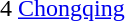<table cellspacing="0" cellpadding="0">
<tr>
<td><div>4 </div></td>
<td><a href='#'>Chongqing</a></td>
</tr>
</table>
